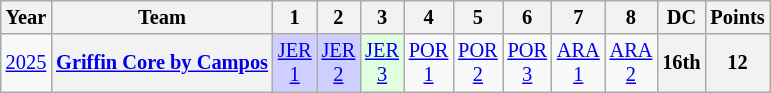<table class="wikitable" style="text-align:center; font-size:85%;">
<tr>
<th>Year</th>
<th>Team</th>
<th>1</th>
<th>2</th>
<th>3</th>
<th>4</th>
<th>5</th>
<th>6</th>
<th>7</th>
<th>8</th>
<th>DC</th>
<th>Points</th>
</tr>
<tr>
<td><a href='#'>2025</a></td>
<th><a href='#'>Griffin Core by Campos</a></th>
<td style="background:#CFCFFF;"><a href='#'>JER<br>1</a><br></td>
<td style="background:#CFCFFF;"><a href='#'>JER<br>2</a><br></td>
<td style="background:#DFFFDF;"><a href='#'>JER<br>3</a><br></td>
<td><a href='#'>POR<br>1</a></td>
<td><a href='#'>POR<br>2</a></td>
<td><a href='#'>POR<br>3</a></td>
<td><a href='#'>ARA<br>1</a></td>
<td><a href='#'>ARA<br>2</a></td>
<th>16th</th>
<th>12</th>
</tr>
</table>
